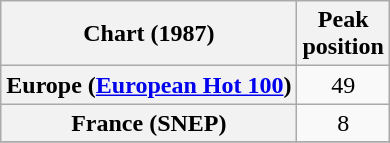<table class="wikitable sortable plainrowheaders">
<tr>
<th>Chart (1987)</th>
<th>Peak<br>position</th>
</tr>
<tr>
<th scope="row">Europe (<a href='#'>European Hot 100</a>)</th>
<td align="center">49</td>
</tr>
<tr>
<th scope="row">France (SNEP)</th>
<td align="center">8</td>
</tr>
<tr>
</tr>
</table>
